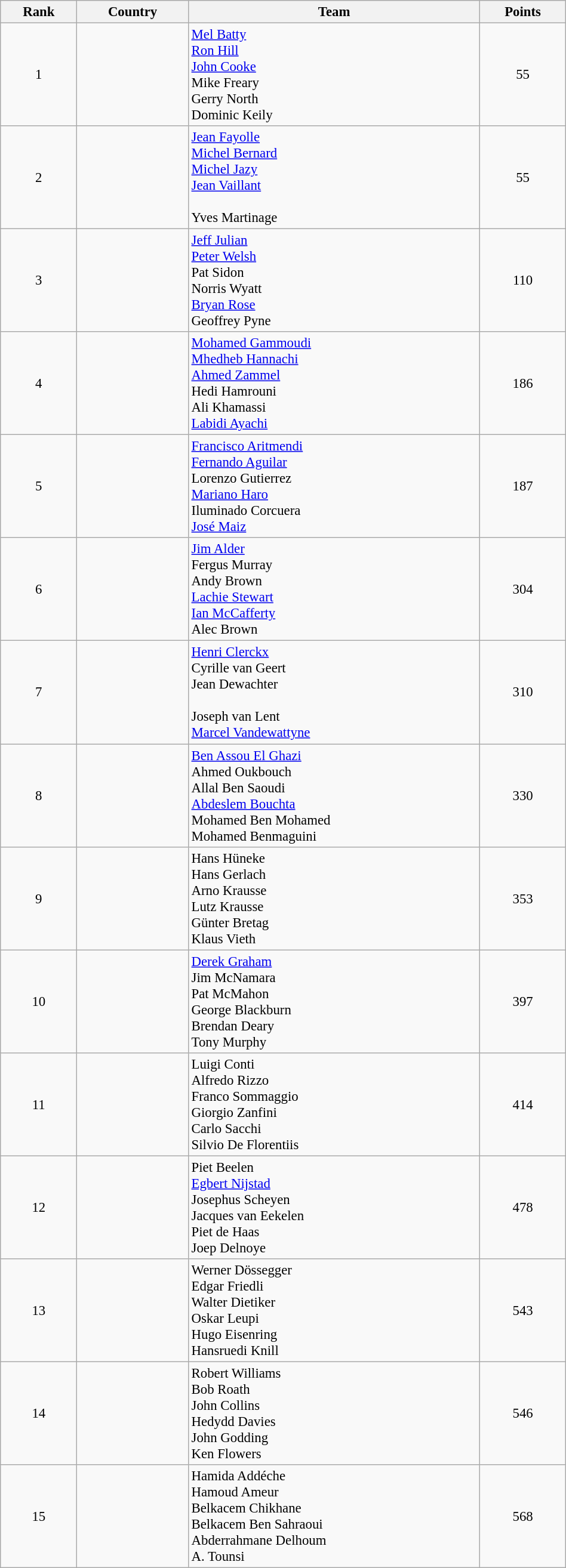<table class="wikitable sortable" style=" text-align:center; font-size:95%;" width="50%">
<tr>
<th>Rank</th>
<th>Country</th>
<th>Team</th>
<th>Points</th>
</tr>
<tr>
<td align=center>1</td>
<td align=left></td>
<td align=left><a href='#'>Mel Batty</a><br><a href='#'>Ron Hill</a><br><a href='#'>John Cooke</a><br>Mike Freary<br>Gerry North<br>Dominic Keily</td>
<td>55</td>
</tr>
<tr>
<td align=center>2</td>
<td align=left></td>
<td align=left><a href='#'>Jean Fayolle</a><br><a href='#'>Michel Bernard</a><br><a href='#'>Michel Jazy</a><br><a href='#'>Jean Vaillant</a><br><br>Yves Martinage</td>
<td>55</td>
</tr>
<tr>
<td align=center>3</td>
<td align=left></td>
<td align=left><a href='#'>Jeff Julian</a><br><a href='#'>Peter Welsh</a><br>Pat Sidon<br>Norris Wyatt<br><a href='#'>Bryan Rose</a><br>Geoffrey Pyne</td>
<td>110</td>
</tr>
<tr>
<td align=center>4</td>
<td align=left></td>
<td align=left><a href='#'>Mohamed Gammoudi</a><br><a href='#'>Mhedheb Hannachi</a><br><a href='#'>Ahmed Zammel</a><br>Hedi Hamrouni<br>Ali Khamassi<br><a href='#'>Labidi Ayachi</a></td>
<td>186</td>
</tr>
<tr>
<td align=center>5</td>
<td align=left></td>
<td align=left><a href='#'>Francisco Aritmendi</a><br><a href='#'>Fernando Aguilar</a><br>Lorenzo Gutierrez<br><a href='#'>Mariano Haro</a><br>Iluminado Corcuera<br><a href='#'>José Maiz</a></td>
<td>187</td>
</tr>
<tr>
<td align=center>6</td>
<td align=left></td>
<td align=left><a href='#'>Jim Alder</a><br>Fergus Murray<br>Andy Brown<br><a href='#'>Lachie Stewart</a><br><a href='#'>Ian McCafferty</a><br>Alec Brown</td>
<td>304</td>
</tr>
<tr>
<td align=center>7</td>
<td align=left></td>
<td align=left><a href='#'>Henri Clerckx</a><br>Cyrille van Geert<br>Jean Dewachter<br><br>Joseph van Lent<br><a href='#'>Marcel Vandewattyne</a></td>
<td>310</td>
</tr>
<tr>
<td align=center>8</td>
<td align=left></td>
<td align=left><a href='#'>Ben Assou El Ghazi</a><br>Ahmed Oukbouch<br>Allal Ben Saoudi<br><a href='#'>Abdeslem Bouchta</a><br>Mohamed Ben Mohamed<br>Mohamed Benmaguini</td>
<td>330</td>
</tr>
<tr>
<td align=center>9</td>
<td align=left></td>
<td align=left>Hans Hüneke<br>Hans Gerlach<br>Arno Krausse<br>Lutz Krausse<br>Günter Bretag<br>Klaus Vieth</td>
<td>353</td>
</tr>
<tr>
<td align=center>10</td>
<td align=left></td>
<td align=left><a href='#'>Derek Graham</a><br>Jim McNamara<br>Pat McMahon<br>George Blackburn<br>Brendan Deary<br>Tony Murphy</td>
<td>397</td>
</tr>
<tr>
<td align=center>11</td>
<td align=left></td>
<td align=left>Luigi Conti<br>Alfredo Rizzo<br>Franco Sommaggio<br>Giorgio Zanfini<br>Carlo Sacchi<br>Silvio De Florentiis</td>
<td>414</td>
</tr>
<tr>
<td align=center>12</td>
<td align=left></td>
<td align=left>Piet Beelen<br><a href='#'>Egbert Nijstad</a><br>Josephus Scheyen<br>Jacques van Eekelen<br>Piet de Haas<br>Joep Delnoye</td>
<td>478</td>
</tr>
<tr>
<td align=center>13</td>
<td align=left></td>
<td align=left>Werner Dössegger<br>Edgar Friedli<br>Walter Dietiker<br>Oskar Leupi<br>Hugo Eisenring<br>Hansruedi Knill</td>
<td>543</td>
</tr>
<tr>
<td align=center>14</td>
<td align=left></td>
<td align=left>Robert Williams<br>Bob Roath<br>John Collins<br>Hedydd Davies<br>John Godding<br>Ken Flowers</td>
<td>546</td>
</tr>
<tr>
<td align=center>15</td>
<td align=left></td>
<td align=left>Hamida Addéche<br>Hamoud Ameur<br>Belkacem Chikhane<br>Belkacem Ben Sahraoui<br>Abderrahmane Delhoum<br>A. Tounsi</td>
<td>568</td>
</tr>
</table>
